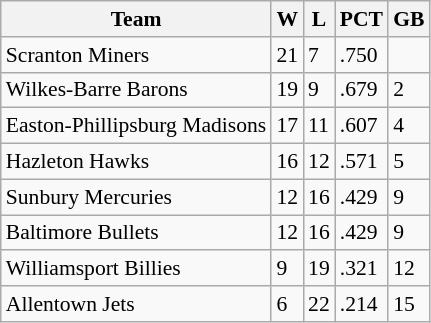<table class="wikitable" style="font-size:90%">
<tr>
<th>Team</th>
<th>W</th>
<th>L</th>
<th>PCT</th>
<th>GB</th>
</tr>
<tr>
<td>Scranton Miners</td>
<td>21</td>
<td>7</td>
<td>.750</td>
<td></td>
</tr>
<tr>
<td>Wilkes-Barre Barons</td>
<td>19</td>
<td>9</td>
<td>.679</td>
<td>2</td>
</tr>
<tr>
<td>Easton-Phillipsburg Madisons</td>
<td>17</td>
<td>11</td>
<td>.607</td>
<td>4</td>
</tr>
<tr>
<td>Hazleton Hawks</td>
<td>16</td>
<td>12</td>
<td>.571</td>
<td>5</td>
</tr>
<tr>
<td>Sunbury Mercuries</td>
<td>12</td>
<td>16</td>
<td>.429</td>
<td>9</td>
</tr>
<tr>
<td>Baltimore Bullets</td>
<td>12</td>
<td>16</td>
<td>.429</td>
<td>9</td>
</tr>
<tr>
<td>Williamsport Billies</td>
<td>9</td>
<td>19</td>
<td>.321</td>
<td>12</td>
</tr>
<tr>
<td>Allentown Jets</td>
<td>6</td>
<td>22</td>
<td>.214</td>
<td>15</td>
</tr>
</table>
